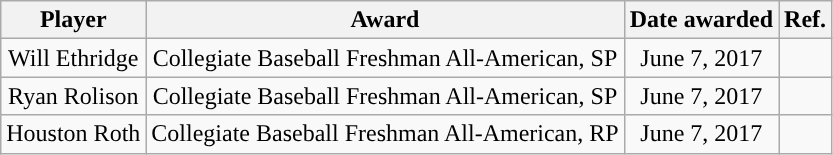<table class="wikitable sortable sortable" style="text-align: center">
<tr>
<th>Player</th>
<th>Award</th>
<th>Date awarded</th>
<th>Ref.</th>
</tr>
<tr>
<td>Will Ethridge</td>
<td>Collegiate Baseball Freshman All-American, SP</td>
<td>June 7, 2017</td>
<td></td>
</tr>
<tr>
<td>Ryan Rolison</td>
<td>Collegiate Baseball Freshman All-American, SP</td>
<td>June 7, 2017</td>
<td></td>
</tr>
<tr>
<td>Houston Roth</td>
<td>Collegiate Baseball Freshman All-American, RP</td>
<td>June 7, 2017</td>
<td></td>
</tr>
</table>
